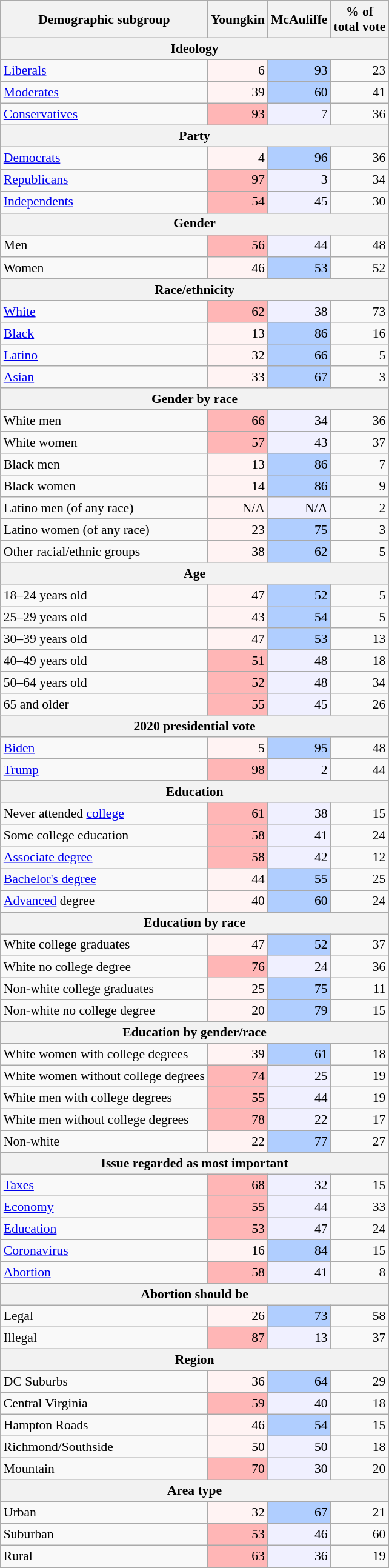<table class="wikitable sortable" style="font-size:90%; line-height:1.2">
<tr>
<th>Demographic subgroup</th>
<th>Youngkin</th>
<th>McAuliffe</th>
<th>% of<br>total vote</th>
</tr>
<tr>
<th colspan="4">Ideology</th>
</tr>
<tr>
<td><a href='#'>Liberals</a></td>
<td style="text-align:right; background:#fff3f3;">6</td>
<td style="text-align:right; background:#b0ceff;">93</td>
<td style="text-align:right;">23</td>
</tr>
<tr>
<td><a href='#'>Moderates</a></td>
<td style="text-align:right; background:#fff3f3;">39</td>
<td style="text-align:right; background:#b0ceff;">60</td>
<td style="text-align:right;">41</td>
</tr>
<tr>
<td><a href='#'>Conservatives</a></td>
<td style="text-align:right; background:#ffb6b6;">93</td>
<td style="text-align:right; background:#f0f0ff;">7</td>
<td style="text-align:right;">36</td>
</tr>
<tr>
<th colspan="4">Party</th>
</tr>
<tr>
<td><a href='#'>Democrats</a></td>
<td style="text-align:right; background:#fff3f3;">4</td>
<td style="text-align:right; background:#b0ceff;">96</td>
<td style="text-align:right;">36</td>
</tr>
<tr>
<td><a href='#'>Republicans</a></td>
<td style="text-align:right; background:#ffb6b6;">97</td>
<td style="text-align:right; background:#f0f0ff;">3</td>
<td style="text-align:right;">34</td>
</tr>
<tr>
<td><a href='#'>Independents</a></td>
<td style="text-align:right; background:#ffb6b6;">54</td>
<td style="text-align:right; background:#f0f0ff;">45</td>
<td style="text-align:right;">30</td>
</tr>
<tr>
<th colspan="4">Gender</th>
</tr>
<tr>
<td>Men</td>
<td style="text-align:right; background:#ffb6b6;">56</td>
<td style="text-align:right; background:#f0f0ff;">44</td>
<td style="text-align:right;">48</td>
</tr>
<tr>
<td>Women</td>
<td style="text-align:right; background:#fff3f3;">46</td>
<td style="text-align:right; background:#b0ceff;">53</td>
<td style="text-align:right;">52</td>
</tr>
<tr>
<th colspan="4">Race/ethnicity</th>
</tr>
<tr>
<td><a href='#'>White</a></td>
<td style="text-align:right; background:#ffb6b6;">62</td>
<td style="text-align:right; background:#f0f0ff;">38</td>
<td style="text-align:right;">73</td>
</tr>
<tr>
<td><a href='#'>Black</a></td>
<td style="text-align:right; background:#fff3f3;">13</td>
<td style="text-align:right; background:#b0ceff;">86</td>
<td style="text-align:right;">16</td>
</tr>
<tr>
<td><a href='#'>Latino</a></td>
<td style="text-align:right; background:#fff3f3;">32</td>
<td style="text-align:right; background:#b0ceff;">66</td>
<td style="text-align:right;">5</td>
</tr>
<tr>
<td><a href='#'>Asian</a></td>
<td style="text-align:right; background:#fff3f3;">33</td>
<td style="text-align:right; background:#b0ceff;">67</td>
<td style="text-align:right;">3</td>
</tr>
<tr>
<th colspan="4">Gender by race</th>
</tr>
<tr>
<td>White men</td>
<td style="text-align:right; background:#ffb6b6;">66</td>
<td style="text-align:right; background:#f0f0ff;">34</td>
<td style="text-align:right;">36</td>
</tr>
<tr>
<td>White women</td>
<td style="text-align:right; background:#ffb6b6;">57</td>
<td style="text-align:right; background:#f0f0ff;">43</td>
<td style="text-align:right;">37</td>
</tr>
<tr>
<td>Black men</td>
<td style="text-align:right; background:#fff3f3;">13</td>
<td style="text-align:right; background:#b0ceff;">86</td>
<td style="text-align:right;">7</td>
</tr>
<tr>
<td>Black women</td>
<td style="text-align:right; background:#fff3f3;">14</td>
<td style="text-align:right; background:#b0ceff;">86</td>
<td style="text-align:right;">9</td>
</tr>
<tr>
<td>Latino men (of any race)</td>
<td style="text-align:right; background:#fff3f3;">N/A</td>
<td style="text-align:right; background:#f0f0ff;">N/A</td>
<td style="text-align:right;">2</td>
</tr>
<tr>
<td>Latino women (of any race)</td>
<td style="text-align:right; background:#fff3f3;">23</td>
<td style="text-align:right; background:#b0ceff;">75</td>
<td style="text-align:right;">3</td>
</tr>
<tr>
<td>Other racial/ethnic groups</td>
<td style="text-align:right; background:#fff3f3;">38</td>
<td style="text-align:right; background:#b0ceff;">62</td>
<td style="text-align:right;">5</td>
</tr>
<tr>
<th colspan="4">Age</th>
</tr>
<tr>
<td>18–24 years old</td>
<td style="text-align:right; background:#fff3f3;">47</td>
<td style="text-align:right; background:#b0ceff;">52</td>
<td style="text-align:right;">5</td>
</tr>
<tr>
<td>25–29 years old</td>
<td style="text-align:right; background:#fff3f3;">43</td>
<td style="text-align:right; background:#b0ceff;">54</td>
<td style="text-align:right;">5</td>
</tr>
<tr>
<td>30–39 years old</td>
<td style="text-align:right; background:#fff3f3;">47</td>
<td style="text-align:right; background:#b0ceff;">53</td>
<td style="text-align:right;">13</td>
</tr>
<tr>
<td>40–49 years old</td>
<td style="text-align:right; background:#ffb6b6;">51</td>
<td style="text-align:right; background:#f0f0ff;">48</td>
<td style="text-align:right;">18</td>
</tr>
<tr>
<td>50–64 years old</td>
<td style="text-align:right; background:#ffb6b6;">52</td>
<td style="text-align:right; background:#f0f0ff;">48</td>
<td style="text-align:right;">34</td>
</tr>
<tr>
<td>65 and older</td>
<td style="text-align:right; background:#ffb6b6;">55</td>
<td style="text-align:right; background:#f0f0ff;">45</td>
<td style="text-align:right;">26</td>
</tr>
<tr>
<th colspan="4">2020 presidential vote</th>
</tr>
<tr>
<td><a href='#'>Biden</a></td>
<td style="text-align:right; background:#fff3f3;">5</td>
<td style="text-align:right; background:#b0ceff;">95</td>
<td style="text-align:right;">48</td>
</tr>
<tr>
<td><a href='#'>Trump</a></td>
<td style="text-align:right; background:#ffb6b6;">98</td>
<td style="text-align:right; background:#f0f0ff;">2</td>
<td style="text-align:right;">44</td>
</tr>
<tr>
<th colspan="4">Education</th>
</tr>
<tr>
<td>Never attended <a href='#'>college</a></td>
<td style="text-align:right; background:#ffb6b6;">61</td>
<td style="text-align:right; background:#f0f0ff;">38</td>
<td style="text-align:right;">15</td>
</tr>
<tr>
<td>Some college education</td>
<td style="text-align:right; background:#ffb6b6;">58</td>
<td style="text-align:right; background:#f0f0ff;">41</td>
<td style="text-align:right;">24</td>
</tr>
<tr>
<td><a href='#'>Associate degree</a></td>
<td style="text-align:right; background:#ffb6b6">58</td>
<td style="text-align:right; background:#f0f0ff;">42</td>
<td style="text-align:right;">12</td>
</tr>
<tr>
<td><a href='#'>Bachelor's degree</a></td>
<td style="text-align:right; background:#fff3f3;">44</td>
<td style="text-align:right; background:#b0ceff;">55</td>
<td style="text-align:right;">25</td>
</tr>
<tr>
<td><a href='#'>Advanced</a> degree</td>
<td style="text-align:right; background:#fff3f3;">40</td>
<td style="text-align:right; background:#b0ceff;">60</td>
<td style="text-align:right;">24</td>
</tr>
<tr>
<th colspan="4">Education by race</th>
</tr>
<tr>
<td>White college graduates</td>
<td style="text-align:right; background:#fff3f3;">47</td>
<td style="text-align:right; background:#b0ceff;">52</td>
<td style="text-align:right;">37</td>
</tr>
<tr>
<td>White no college degree</td>
<td style="text-align:right; background:#ffb6b6;">76</td>
<td style="text-align:right; background:#f0f0ff;">24</td>
<td style="text-align:right;">36</td>
</tr>
<tr>
<td>Non-white college graduates</td>
<td style="text-align:right; background:#fff3f3;">25</td>
<td style="text-align:right; background:#b0ceff;">75</td>
<td style="text-align:right;">11</td>
</tr>
<tr>
<td>Non-white no college degree</td>
<td style="text-align:right; background:#fff3f3;">20</td>
<td style="text-align:right; background:#b0ceff;">79</td>
<td style="text-align:right;">15</td>
</tr>
<tr>
<th colspan="4">Education by gender/race</th>
</tr>
<tr>
<td>White women with college degrees</td>
<td style="text-align:right; background:#fff3f3;">39</td>
<td style="text-align:right; background:#b0ceff;">61</td>
<td style="text-align:right;">18</td>
</tr>
<tr>
<td>White women without college degrees</td>
<td style="text-align:right; background:#ffb6b6;">74</td>
<td style="text-align:right; background:#f0f0ff;">25</td>
<td style="text-align:right;">19</td>
</tr>
<tr>
<td>White men with college degrees</td>
<td style="text-align:right; background:#ffb6b6;">55</td>
<td style="text-align:right; background:#f0f0ff;">44</td>
<td style="text-align:right;">19</td>
</tr>
<tr>
<td>White men without college degrees</td>
<td style="text-align:right; background:#ffb6b6;">78</td>
<td style="text-align:right; background:#f0f0ff;">22</td>
<td style="text-align:right;">17</td>
</tr>
<tr>
<td>Non-white</td>
<td style="text-align:right; background:#fff3f3;">22</td>
<td style="text-align:right; background:#b0ceff;">77</td>
<td style="text-align:right;">27</td>
</tr>
<tr>
<th colspan="4">Issue regarded as most important</th>
</tr>
<tr>
<td><a href='#'>Taxes</a></td>
<td style="text-align:right; background:#ffb6b6;">68</td>
<td style="text-align:right; background:#f0f0ff;">32</td>
<td style="text-align:right;">15</td>
</tr>
<tr>
<td><a href='#'>Economy</a></td>
<td style="text-align:right; background:#ffb6b6;">55</td>
<td style="text-align:right; background:#f0f0ff;">44</td>
<td style="text-align:right;">33</td>
</tr>
<tr>
<td><a href='#'>Education</a></td>
<td style="text-align:right; background:#ffb6b6;">53</td>
<td style="text-align:right; background:#f0f0ff;">47</td>
<td style="text-align:right;">24</td>
</tr>
<tr>
<td><a href='#'>Coronavirus</a></td>
<td style="text-align:right; background:#fff3f3;">16</td>
<td style="text-align:right; background:#b0ceff;">84</td>
<td style="text-align:right;">15</td>
</tr>
<tr>
<td><a href='#'>Abortion</a></td>
<td style="text-align:right; background:#ffb6b6;">58</td>
<td style="text-align:right; background:#f0f0ff;">41</td>
<td style="text-align:right;">8</td>
</tr>
<tr>
<th colspan="4">Abortion should be</th>
</tr>
<tr>
<td>Legal</td>
<td style="text-align:right; background:#fff3f3;">26</td>
<td style="text-align:right; background:#b0ceff;">73</td>
<td style="text-align:right;">58</td>
</tr>
<tr>
<td>Illegal</td>
<td style="text-align:right; background:#ffb6b6;">87</td>
<td style="text-align:right; background:#f0f0ff;">13</td>
<td style="text-align:right;">37</td>
</tr>
<tr>
<th colspan="4">Region</th>
</tr>
<tr>
<td>DC Suburbs</td>
<td style="text-align:right; background:#fff3f3;">36</td>
<td style="text-align:right; background:#b0ceff;">64</td>
<td style="text-align:right;">29</td>
</tr>
<tr>
<td>Central Virginia</td>
<td style="text-align:right; background:#ffb6b6;">59</td>
<td style="text-align:right; background:#f0f0ff;">40</td>
<td style="text-align:right;">18</td>
</tr>
<tr>
<td>Hampton Roads</td>
<td style="text-align:right; background:#fff3f3;">46</td>
<td style="text-align:right; background:#b0ceff;">54</td>
<td style="text-align:right;">15</td>
</tr>
<tr>
<td>Richmond/Southside</td>
<td style="text-align:right; background:#fff3f3;">50</td>
<td style="text-align:right; background:#f0f0ff;">50</td>
<td style="text-align:right;">18</td>
</tr>
<tr>
<td>Mountain</td>
<td style="text-align:right; background:#ffb6b6;">70</td>
<td style="text-align:right; background:#f0f0ff;">30</td>
<td style="text-align:right;">20</td>
</tr>
<tr>
<th colspan="4">Area type</th>
</tr>
<tr>
<td>Urban</td>
<td style="text-align:right; background:#fff3f3;">32</td>
<td style="text-align:right; background:#b0ceff;">67</td>
<td style="text-align:right;">21</td>
</tr>
<tr>
<td>Suburban</td>
<td style="text-align:right; background:#ffb6b6;">53</td>
<td style="text-align:right; background:#f0f0ff;">46</td>
<td style="text-align:right;">60</td>
</tr>
<tr>
<td>Rural</td>
<td style="text-align:right; background:#ffb6b6;">63</td>
<td style="text-align:right; background:#f0f0ff;">36</td>
<td style="text-align:right;">19</td>
</tr>
</table>
